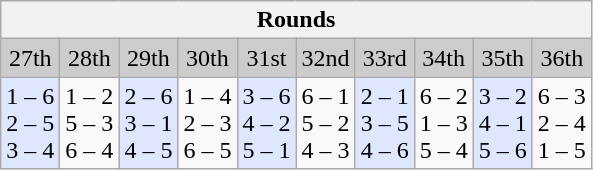<table class="wikitable">
<tr>
<th colspan="10">Rounds</th>
</tr>
<tr>
<td align="center" bgcolor="#CCCCCC">27th</td>
<td align="center" bgcolor="#CCCCCC">28th</td>
<td align="center" bgcolor="#CCCCCC">29th</td>
<td align="center" bgcolor="#CCCCCC">30th</td>
<td align="center" bgcolor="#CCCCCC">31st</td>
<td align="center" bgcolor="#CCCCCC">32nd</td>
<td align="center" bgcolor="#CCCCCC">33rd</td>
<td align="center" bgcolor="#CCCCCC">34th</td>
<td align="center" bgcolor="#CCCCCC">35th</td>
<td align="center" bgcolor="#CCCCCC">36th</td>
</tr>
<tr>
<td align="center" bgcolor="#DFE7FF">1 – 6<br>2 – 5<br>3 – 4</td>
<td align="center">1 – 2<br>5 – 3<br>6 – 4</td>
<td align="center" bgcolor="#DFE7FF">2 – 6<br>3 – 1<br>4 – 5</td>
<td align="center">1 – 4<br>2 – 3<br>6 – 5</td>
<td align="center" bgcolor="#DFE7FF">3 – 6<br>4 – 2<br>5 – 1</td>
<td align="center">6 – 1<br>5 – 2<br>4 – 3</td>
<td align="center" bgcolor="#DFE7FF">2 – 1<br>3 – 5<br>4 – 6</td>
<td align="center">6 – 2<br>1 – 3<br>5 – 4</td>
<td align="center" bgcolor="#DFE7FF">3 – 2<br>4 – 1<br>5 – 6</td>
<td align="center">6 – 3<br>2 – 4<br>1 – 5</td>
</tr>
</table>
